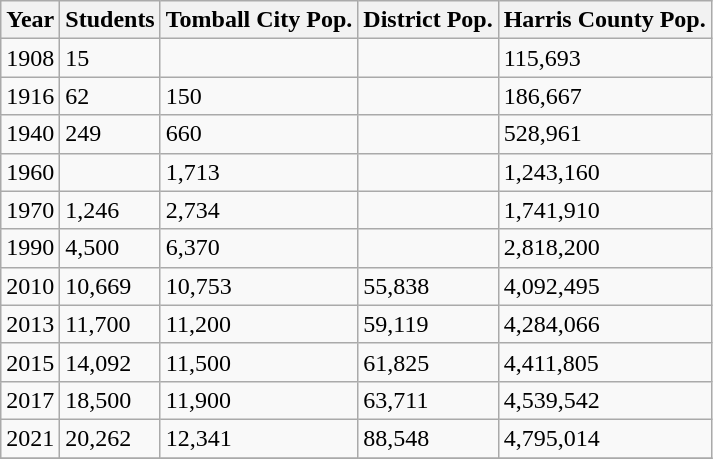<table class="wikitable">
<tr>
<th>Year</th>
<th>Students</th>
<th>Tomball City Pop.</th>
<th>District Pop.</th>
<th>Harris County Pop.</th>
</tr>
<tr>
<td>1908</td>
<td>15</td>
<td></td>
<td></td>
<td>115,693</td>
</tr>
<tr>
<td>1916</td>
<td>62</td>
<td>150</td>
<td></td>
<td>186,667</td>
</tr>
<tr>
<td>1940</td>
<td>249</td>
<td>660</td>
<td></td>
<td>528,961</td>
</tr>
<tr>
<td>1960</td>
<td></td>
<td>1,713</td>
<td></td>
<td>1,243,160</td>
</tr>
<tr>
<td>1970</td>
<td>1,246</td>
<td>2,734</td>
<td></td>
<td>1,741,910</td>
</tr>
<tr>
<td>1990</td>
<td>4,500</td>
<td>6,370</td>
<td></td>
<td>2,818,200</td>
</tr>
<tr>
<td>2010</td>
<td>10,669</td>
<td>10,753</td>
<td>55,838</td>
<td>4,092,495</td>
</tr>
<tr>
<td>2013</td>
<td>11,700</td>
<td>11,200</td>
<td>59,119</td>
<td>4,284,066</td>
</tr>
<tr>
<td>2015</td>
<td>14,092</td>
<td>11,500</td>
<td>61,825</td>
<td>4,411,805</td>
</tr>
<tr>
<td>2017</td>
<td>18,500</td>
<td>11,900</td>
<td>63,711</td>
<td>4,539,542</td>
</tr>
<tr>
<td>2021</td>
<td>20,262</td>
<td>12,341</td>
<td>88,548</td>
<td>4,795,014</td>
</tr>
<tr>
</tr>
</table>
